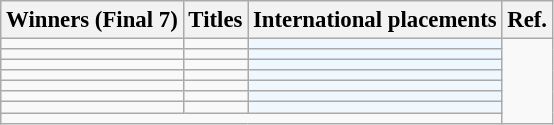<table class="wikitable" style="font-size: 95%;">
<tr>
<th>Winners  (Final 7)</th>
<th>Titles</th>
<th>International placements</th>
<th>Ref.</th>
</tr>
<tr>
<td></td>
<td></td>
<td style="background:#F0F8FF;"></td>
<td rowspan=8></td>
</tr>
<tr>
<td></td>
<td></td>
<td style="background:#F0F8FF;"></td>
</tr>
<tr>
<td></td>
<td></td>
<td style="background:#F0F8FF;"></td>
</tr>
<tr>
<td></td>
<td></td>
<td style="background:#F0F8FF;"></td>
</tr>
<tr>
<td></td>
<td></td>
<td style="background:#F0F8FF;"></td>
</tr>
<tr>
<td></td>
<td></td>
<td style="background:#F0F8FF;"></td>
</tr>
<tr>
<td></td>
<td></td>
<td style="background:#F0F8FF;"></td>
</tr>
<tr>
<td colspan="3"></td>
</tr>
</table>
